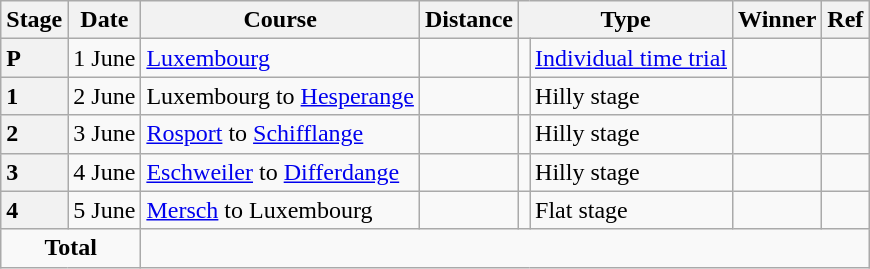<table class="wikitable">
<tr>
<th>Stage</th>
<th>Date</th>
<th>Course</th>
<th>Distance</th>
<th colspan="2">Type</th>
<th>Winner</th>
<th>Ref</th>
</tr>
<tr>
<th style="text-align:left">P</th>
<td align=right>1 June</td>
<td><a href='#'>Luxembourg</a></td>
<td style="text-align:center;"></td>
<td></td>
<td><a href='#'>Individual time trial</a></td>
<td></td>
<td></td>
</tr>
<tr>
<th style="text-align:left">1</th>
<td align=right>2 June</td>
<td>Luxembourg to <a href='#'>Hesperange</a></td>
<td style="text-align:center;"></td>
<td></td>
<td>Hilly stage</td>
<td></td>
<td></td>
</tr>
<tr>
<th style="text-align:left">2</th>
<td align=right>3 June</td>
<td><a href='#'>Rosport</a> to <a href='#'>Schifflange</a></td>
<td style="text-align:center;"></td>
<td></td>
<td>Hilly stage</td>
<td></td>
<td></td>
</tr>
<tr>
<th style="text-align:left">3</th>
<td align=right>4 June</td>
<td><a href='#'>Eschweiler</a> to <a href='#'>Differdange</a></td>
<td style="text-align:center;"></td>
<td></td>
<td>Hilly stage</td>
<td></td>
<td></td>
</tr>
<tr>
<th style="text-align:left">4</th>
<td align=right>5 June</td>
<td><a href='#'>Mersch</a> to Luxembourg</td>
<td style="text-align:center;"></td>
<td></td>
<td>Flat stage</td>
<td></td>
<td></td>
</tr>
<tr>
<td colspan="2" style="text-align:center;"><strong>Total</strong></td>
<td colspan="6" style="text-align:center;"></td>
</tr>
</table>
